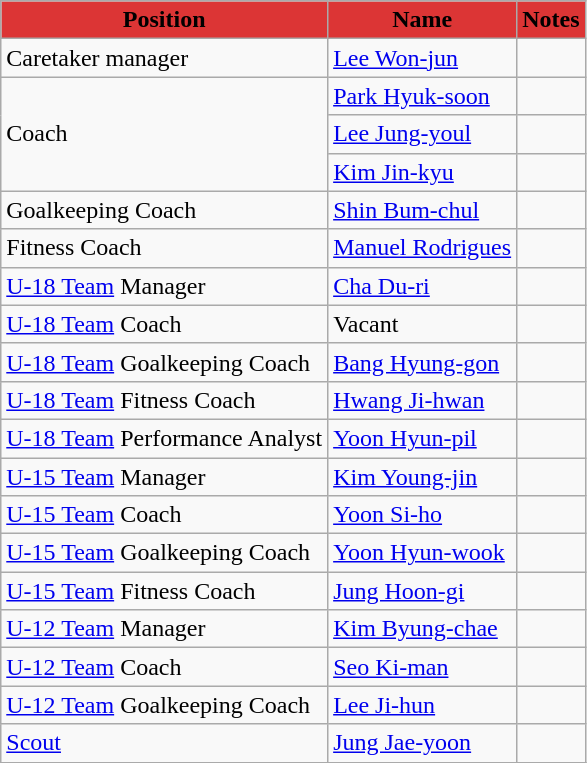<table class="wikitable">
<tr>
<th style="color:#000000; background:#DC3535;">Position</th>
<th style="color:#000000; background:#DC3535;">Name</th>
<th style="color:#000000; background:#DC3535;">Notes</th>
</tr>
<tr>
<td>Caretaker manager</td>
<td> <a href='#'>Lee Won-jun</a></td>
<td></td>
</tr>
<tr>
<td rowspan="3">Coach</td>
<td> <a href='#'>Park Hyuk-soon</a></td>
<td></td>
</tr>
<tr>
<td> <a href='#'>Lee Jung-youl</a></td>
<td></td>
</tr>
<tr>
<td> <a href='#'>Kim Jin-kyu</a></td>
<td></td>
</tr>
<tr>
<td>Goalkeeping Coach</td>
<td> <a href='#'>Shin Bum-chul</a></td>
<td></td>
</tr>
<tr>
<td>Fitness Coach</td>
<td> <a href='#'>Manuel Rodrigues</a></td>
<td></td>
</tr>
<tr>
<td><a href='#'>U-18 Team</a> Manager</td>
<td> <a href='#'>Cha Du-ri</a></td>
<td></td>
</tr>
<tr>
<td><a href='#'>U-18 Team</a> Coach</td>
<td>Vacant</td>
<td></td>
</tr>
<tr>
<td><a href='#'>U-18 Team</a> Goalkeeping Coach</td>
<td> <a href='#'>Bang Hyung-gon</a></td>
<td></td>
</tr>
<tr>
<td><a href='#'>U-18 Team</a> Fitness Coach</td>
<td> <a href='#'>Hwang Ji-hwan</a></td>
<td></td>
</tr>
<tr>
<td><a href='#'>U-18 Team</a> Performance Analyst</td>
<td> <a href='#'>Yoon Hyun-pil</a></td>
<td></td>
</tr>
<tr>
<td><a href='#'>U-15 Team</a> Manager</td>
<td> <a href='#'>Kim Young-jin</a></td>
<td></td>
</tr>
<tr>
<td><a href='#'>U-15 Team</a> Coach</td>
<td> <a href='#'>Yoon Si-ho</a></td>
<td></td>
</tr>
<tr>
<td><a href='#'>U-15 Team</a> Goalkeeping Coach</td>
<td> <a href='#'>Yoon Hyun-wook</a></td>
<td></td>
</tr>
<tr>
<td><a href='#'>U-15 Team</a> Fitness Coach</td>
<td> <a href='#'>Jung Hoon-gi</a></td>
<td></td>
</tr>
<tr>
<td><a href='#'>U-12 Team</a> Manager</td>
<td> <a href='#'>Kim Byung-chae</a></td>
<td></td>
</tr>
<tr>
<td><a href='#'>U-12 Team</a> Coach</td>
<td> <a href='#'>Seo Ki-man</a></td>
<td></td>
</tr>
<tr>
<td><a href='#'>U-12 Team</a> Goalkeeping Coach</td>
<td> <a href='#'>Lee Ji-hun</a></td>
<td></td>
</tr>
<tr>
<td><a href='#'>Scout</a></td>
<td> <a href='#'>Jung Jae-yoon</a></td>
<td></td>
</tr>
<tr>
</tr>
</table>
